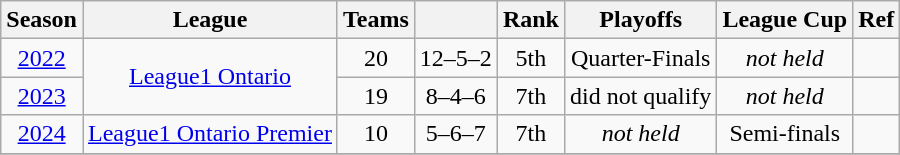<table class="wikitable" style="text-align: center;">
<tr>
<th>Season</th>
<th>League</th>
<th>Teams</th>
<th></th>
<th>Rank</th>
<th>Playoffs</th>
<th>League Cup</th>
<th>Ref</th>
</tr>
<tr>
<td><a href='#'>2022</a></td>
<td rowspan="2"><a href='#'>League1 Ontario</a></td>
<td>20</td>
<td>12–5–2</td>
<td>5th</td>
<td>Quarter-Finals</td>
<td><em>not held</em></td>
<td></td>
</tr>
<tr>
<td><a href='#'>2023</a></td>
<td>19</td>
<td>8–4–6</td>
<td>7th</td>
<td>did not qualify</td>
<td><em>not held</em></td>
<td></td>
</tr>
<tr>
<td><a href='#'>2024</a></td>
<td rowspan="1"><a href='#'>League1 Ontario Premier</a></td>
<td>10</td>
<td>5–6–7</td>
<td>7th</td>
<td><em>not held</em></td>
<td>Semi-finals</td>
<td></td>
</tr>
<tr>
</tr>
</table>
